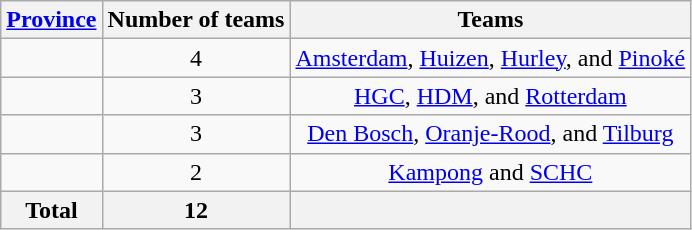<table class="wikitable" style="text-align:center">
<tr>
<th><a href='#'>Province</a></th>
<th>Number of teams</th>
<th>Teams</th>
</tr>
<tr>
<td align="left"></td>
<td>4</td>
<td><a href='#'>Amsterdam</a>, <a href='#'>Huizen</a>, <a href='#'>Hurley</a>, and <a href='#'>Pinoké</a></td>
</tr>
<tr>
<td align="left"></td>
<td>3</td>
<td><a href='#'>HGC</a>, <a href='#'>HDM</a>, and <a href='#'>Rotterdam</a></td>
</tr>
<tr>
<td align="left"></td>
<td>3</td>
<td><a href='#'>Den Bosch</a>, <a href='#'>Oranje-Rood</a>, and <a href='#'>Tilburg</a></td>
</tr>
<tr>
<td align="left"></td>
<td>2</td>
<td><a href='#'>Kampong</a> and <a href='#'>SCHC</a></td>
</tr>
<tr>
<th>Total</th>
<th>12</th>
<th></th>
</tr>
</table>
